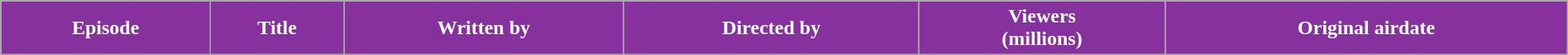<table class="wikitable plainrowheaders" style="width:100%;">
<tr style="color:#fff;">
<th style="background:#87319F;">Episode</th>
<th style="background:#87319F;">Title</th>
<th style="background:#87319F;">Written by</th>
<th style="background:#87319F;">Directed by</th>
<th style="background:#87319F;">Viewers<br>(millions)</th>
<th style="background:#87319F;">Original airdate<br>
</th>
</tr>
</table>
